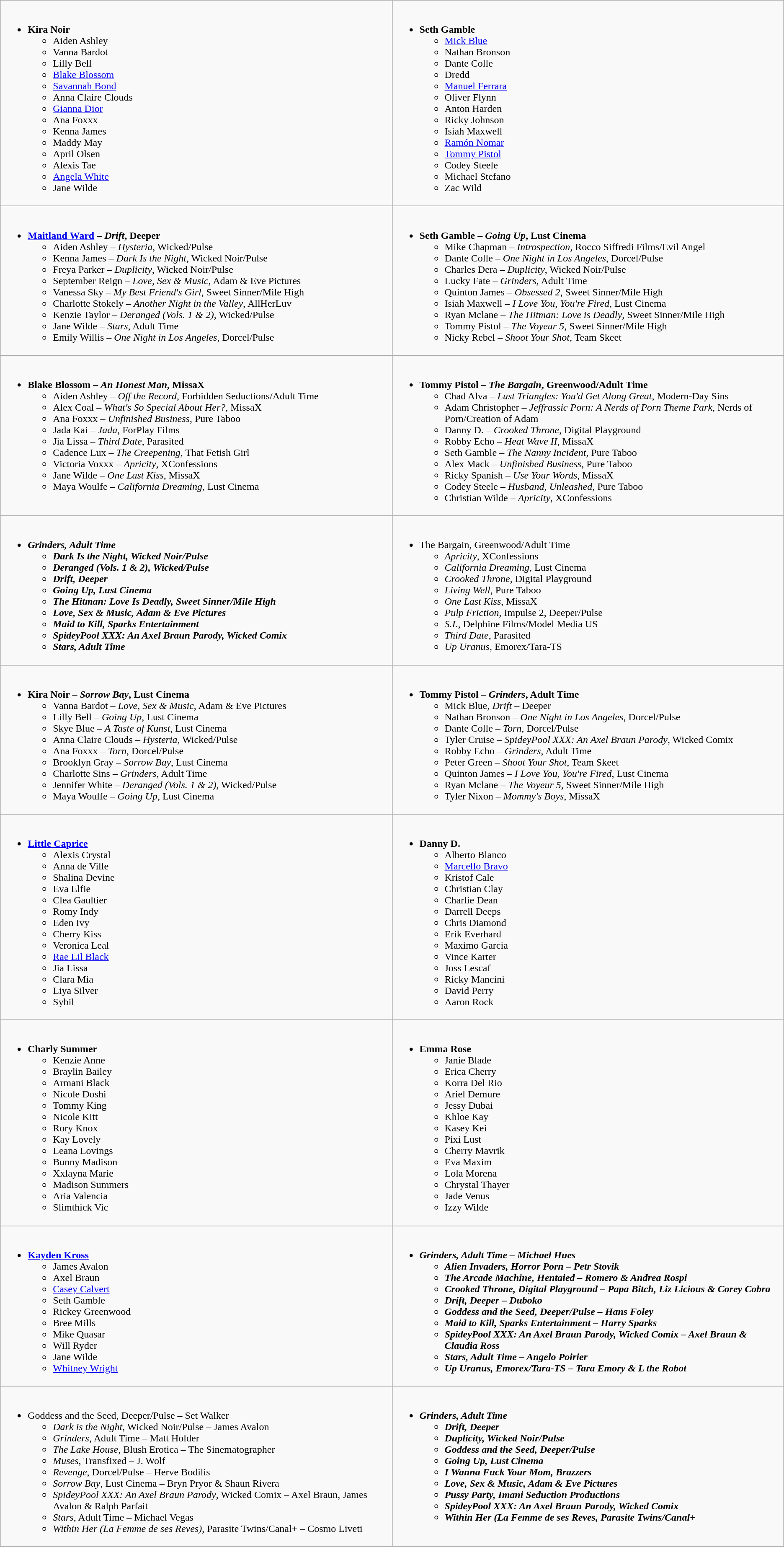<table class="wikitable" role="presentation">
<tr>
<td style="vertical-align:top; width:50%;"><br><ul><li><strong>Kira Noir</strong><ul><li>Aiden Ashley</li><li>Vanna Bardot</li><li>Lilly Bell</li><li><a href='#'>Blake Blossom</a></li><li><a href='#'>Savannah Bond</a></li><li>Anna Claire Clouds</li><li><a href='#'>Gianna Dior</a></li><li>Ana Foxxx</li><li>Kenna James</li><li>Maddy May</li><li>April Olsen</li><li>Alexis Tae</li><li><a href='#'>Angela White</a></li><li>Jane Wilde</li></ul></li></ul></td>
<td style="vertical-align:top; width:50%;"><br><ul><li><strong>Seth Gamble</strong><ul><li><a href='#'>Mick Blue</a></li><li>Nathan Bronson</li><li>Dante Colle</li><li>Dredd</li><li><a href='#'>Manuel Ferrara</a></li><li>Oliver Flynn</li><li>Anton Harden</li><li>Ricky Johnson</li><li>Isiah Maxwell</li><li><a href='#'>Ramón Nomar</a></li><li><a href='#'>Tommy Pistol</a></li><li>Codey Steele</li><li>Michael Stefano</li><li>Zac Wild</li></ul></li></ul></td>
</tr>
<tr>
<td style="vertical-align:top; width:50%;"><br><ul><li><strong><a href='#'>Maitland Ward</a> – <em>Drift</em>, Deeper</strong><ul><li>Aiden Ashley – <em>Hysteria</em>, Wicked/Pulse</li><li>Kenna James – <em>Dark Is the Night</em>, Wicked Noir/Pulse</li><li>Freya Parker – <em>Duplicity</em>, Wicked Noir/Pulse</li><li>September Reign – <em>Love, Sex & Music</em>, Adam & Eve Pictures</li><li>Vanessa Sky – <em>My Best Friend's Girl</em>, Sweet Sinner/Mile High</li><li>Charlotte Stokely – <em>Another Night in the Valley</em>, AllHerLuv</li><li>Kenzie Taylor – <em>Deranged (Vols. 1 & 2)</em>, Wicked/Pulse</li><li>Jane Wilde – <em>Stars</em>, Adult Time</li><li>Emily Willis – <em>One Night in Los Angeles</em>, Dorcel/Pulse</li></ul></li></ul></td>
<td style="vertical-align:top; width:50%;"><br><ul><li><strong>Seth Gamble – <em>Going Up</em>, Lust Cinema</strong><ul><li>Mike Chapman – <em>Introspection</em>, Rocco Siffredi Films/Evil Angel</li><li>Dante Colle – <em>One Night in Los Angeles</em>, Dorcel/Pulse</li><li>Charles Dera – <em>Duplicity</em>, Wicked Noir/Pulse</li><li>Lucky Fate – <em>Grinders</em>, Adult Time</li><li>Quinton James – <em>Obsessed 2</em>, Sweet Sinner/Mile High</li><li>Isiah Maxwell – <em>I Love You, You're Fired</em>, Lust Cinema</li><li>Ryan Mclane – <em>The Hitman: Love is Deadly</em>, Sweet Sinner/Mile High</li><li>Tommy Pistol – <em>The Voyeur 5</em>, Sweet Sinner/Mile High</li><li>Nicky Rebel – <em>Shoot Your Shot</em>, Team Skeet</li></ul></li></ul></td>
</tr>
<tr>
<td style="vertical-align:top; width:50%;"><br><ul><li><strong>Blake Blossom – <em>An Honest Man</em>, MissaX</strong><ul><li>Aiden Ashley – <em>Off the Record</em>, Forbidden Seductions/Adult Time</li><li>Alex Coal – <em>What's So Special About Her?</em>, MissaX</li><li>Ana Foxxx – <em>Unfinished Business</em>, Pure Taboo</li><li>Jada Kai – <em>Jada</em>, ForPlay Films</li><li>Jia Lissa – <em>Third Date</em>, Parasited</li><li>Cadence Lux – <em>The Creepening</em>, That Fetish Girl</li><li>Victoria Voxxx – <em>Apricity</em>, XConfessions</li><li>Jane Wilde – <em>One Last Kiss</em>, MissaX</li><li>Maya Woulfe – <em>California Dreaming</em>, Lust Cinema</li></ul></li></ul></td>
<td style="vertical-align:top; width:50%;"><br><ul><li><strong>Tommy Pistol – <em>The Bargain</em>, Greenwood/Adult Time</strong><ul><li>Chad Alva – <em>Lust Triangles: You'd Get Along Great</em>, Modern-Day Sins</li><li>Adam Christopher – <em>Jeffrassic Porn: A Nerds of Porn Theme Park</em>, Nerds of Porn/Creation of Adam</li><li>Danny D. – <em>Crooked Throne</em>, Digital Playground</li><li>Robby Echo – <em>Heat Wave II</em>, MissaX</li><li>Seth Gamble – <em>The Nanny Incident</em>, Pure Taboo</li><li>Alex Mack – <em>Unfinished Business</em>, Pure Taboo</li><li>Ricky Spanish – <em>Use Your Words</em>, MissaX</li><li>Codey Steele – <em>Husband, Unleashed</em>, Pure Taboo</li><li>Christian Wilde – <em>Apricity</em>, XConfessions</li></ul></li></ul></td>
</tr>
<tr>
<td style="vertical-align:top; width:50%;"><br><ul><li><strong><em>Grinders<em>, Adult Time<strong><ul><li></em>Dark Is the Night<em>, Wicked Noir/Pulse</li><li></em>Deranged (Vols. 1 & 2)<em>, Wicked/Pulse</li><li></em>Drift<em>, Deeper</li><li></em>Going Up<em>, Lust Cinema</li><li></em>The Hitman: Love Is Deadly<em>, Sweet Sinner/Mile High</li><li></em>Love, Sex & Music<em>, Adam & Eve Pictures</li><li></em>Maid to Kill<em>, Sparks Entertainment</li><li></em>SpideyPool XXX: An Axel Braun Parody<em>, Wicked Comix</li><li></em>Stars<em>, Adult Time</li></ul></li></ul></td>
<td style="vertical-align:top; width:50%;"><br><ul><li></em></strong>The Bargain</em>, Greenwood/Adult Time</strong><ul><li><em>Apricity</em>, XConfessions</li><li><em>California Dreaming</em>, Lust Cinema</li><li><em>Crooked Throne</em>, Digital Playground</li><li><em>Living Well</em>, Pure Taboo</li><li><em>One Last Kiss</em>, MissaX</li><li><em>Pulp Friction</em>, Impulse 2, Deeper/Pulse</li><li><em>S.I.</em>, Delphine Films/Model Media US</li><li><em>Third Date</em>, Parasited</li><li><em>Up Uranus</em>, Emorex/Tara-TS</li></ul></li></ul></td>
</tr>
<tr>
<td style="vertical-align:top; width:50%;"><br><ul><li><strong>Kira Noir – <em>Sorrow Bay</em>, Lust Cinema</strong><ul><li>Vanna Bardot – <em>Love, Sex & Music</em>, Adam & Eve Pictures</li><li>Lilly Bell – <em>Going Up</em>, Lust Cinema</li><li>Skye Blue – <em>A Taste of Kunst</em>, Lust Cinema</li><li>Anna Claire Clouds – <em>Hysteria</em>, Wicked/Pulse</li><li>Ana Foxxx – <em>Torn</em>, Dorcel/Pulse</li><li>Brooklyn Gray – <em>Sorrow Bay</em>, Lust Cinema</li><li>Charlotte Sins – <em>Grinders</em>, Adult Time</li><li>Jennifer White – <em>Deranged (Vols. 1 & 2)</em>, Wicked/Pulse</li><li>Maya Woulfe – <em>Going Up</em>, Lust Cinema</li></ul></li></ul></td>
<td style="vertical-align:top; width:50%;"><br><ul><li><strong>Tommy Pistol – <em>Grinders</em>, Adult Time</strong><ul><li>Mick Blue, <em>Drift</em> – Deeper</li><li>Nathan Bronson – <em>One Night in Los Angeles</em>, Dorcel/Pulse</li><li>Dante Colle – <em>Torn</em>, Dorcel/Pulse</li><li>Tyler Cruise – <em>SpideyPool XXX: An Axel Braun Parody</em>, Wicked Comix</li><li>Robby Echo – <em>Grinders</em>, Adult Time</li><li>Peter Green – <em>Shoot Your Shot</em>, Team Skeet</li><li>Quinton James – <em>I Love You, You're Fired</em>, Lust Cinema</li><li>Ryan Mclane – <em>The Voyeur 5</em>, Sweet Sinner/Mile High</li><li>Tyler Nixon – <em>Mommy's Boys</em>, MissaX</li></ul></li></ul></td>
</tr>
<tr>
<td style="vertical-align:top; width:50%;"><br><ul><li><strong><a href='#'>Little Caprice</a></strong><ul><li>Alexis Crystal</li><li>Anna de Ville</li><li>Shalina Devine</li><li>Eva Elfie</li><li>Clea Gaultier</li><li>Romy Indy</li><li>Eden Ivy</li><li>Cherry Kiss</li><li>Veronica Leal</li><li><a href='#'>Rae Lil Black</a></li><li>Jia Lissa</li><li>Clara Mia</li><li>Liya Silver</li><li>Sybil</li></ul></li></ul></td>
<td style="vertical-align:top; width:50%;"><br><ul><li><strong>Danny D.</strong><ul><li>Alberto Blanco</li><li><a href='#'>Marcello Bravo</a></li><li>Kristof Cale</li><li>Christian Clay</li><li>Charlie Dean</li><li>Darrell Deeps</li><li>Chris Diamond</li><li>Erik Everhard</li><li>Maximo Garcia</li><li>Vince Karter</li><li>Joss Lescaf</li><li>Ricky Mancini</li><li>David Perry</li><li>Aaron Rock</li></ul></li></ul></td>
</tr>
<tr>
<td style="vertical-align:top; width:50%;"><br><ul><li><strong>Charly Summer</strong><ul><li>Kenzie Anne</li><li>Braylin Bailey</li><li>Armani Black</li><li>Nicole Doshi</li><li>Tommy King</li><li>Nicole Kitt</li><li>Rory Knox</li><li>Kay Lovely</li><li>Leana Lovings</li><li>Bunny Madison</li><li>Xxlayna Marie</li><li>Madison Summers</li><li>Aria Valencia</li><li>Slimthick Vic</li></ul></li></ul></td>
<td style="vertical-align:top; width:50%;"><br><ul><li><strong>Emma Rose</strong><ul><li>Janie Blade</li><li>Erica Cherry</li><li>Korra Del Rio</li><li>Ariel Demure</li><li>Jessy Dubai</li><li>Khloe Kay</li><li>Kasey Kei</li><li>Pixi Lust</li><li>Cherry Mavrik</li><li>Eva Maxim</li><li>Lola Morena</li><li>Chrystal Thayer</li><li>Jade Venus</li><li>Izzy Wilde</li></ul></li></ul></td>
</tr>
<tr>
<td style="vertical-align:top; width:50%;"><br><ul><li><strong><a href='#'>Kayden Kross</a></strong><ul><li>James Avalon</li><li>Axel Braun</li><li><a href='#'>Casey Calvert</a></li><li>Seth Gamble</li><li>Rickey Greenwood</li><li>Bree Mills</li><li>Mike Quasar</li><li>Will Ryder</li><li>Jane Wilde</li><li><a href='#'>Whitney Wright</a></li></ul></li></ul></td>
<td style="vertical-align:top; width:50%;"><br><ul><li><strong><em>Grinders<em>, Adult Time – Michael Hues<strong><ul><li></em>Alien Invaders<em>, Horror Porn – Petr Stovik</li><li></em>The Arcade Machine<em>, Hentaied – Romero & Andrea Rospi</li><li></em>Crooked Throne<em>, Digital Playground – Papa Bitch, Liz Licious & Corey Cobra</li><li></em>Drift<em>, Deeper – Duboko</li><li></em>Goddess and the Seed<em>, Deeper/Pulse – Hans Foley</li><li></em>Maid to Kill<em>, Sparks Entertainment – Harry Sparks</li><li></em>SpideyPool XXX: An Axel Braun Parody<em>, Wicked Comix – Axel Braun & Claudia Ross</li><li></em>Stars<em>, Adult Time – Angelo Poirier</li><li></em>Up Uranus<em>, Emorex/Tara-TS – Tara Emory & L the Robot</li></ul></li></ul></td>
</tr>
<tr>
<td style="vertical-align:top; width:50%;"><br><ul><li></em></strong>Goddess and the Seed</em>, Deeper/Pulse – Set Walker</strong><ul><li><em>Dark is the Night</em>, Wicked Noir/Pulse – James Avalon</li><li><em>Grinders</em>, Adult Time  – Matt Holder</li><li><em>The Lake House</em>, Blush Erotica – The Sinematographer</li><li><em>Muses</em>, Transfixed – J. Wolf</li><li><em>Revenge</em>, Dorcel/Pulse – Herve Bodilis</li><li><em>Sorrow Bay</em>, Lust Cinema – Bryn Pryor & Shaun Rivera</li><li><em>SpideyPool XXX: An Axel Braun Parody</em>, Wicked Comix – Axel Braun, James Avalon & Ralph Parfait</li><li><em>Stars</em>, Adult Time – Michael Vegas</li><li><em>Within Her (La Femme de ses Reves)</em>, Parasite Twins/Canal+ – Cosmo Liveti</li></ul></li></ul></td>
<td style="vertical-align:top; width:50%;"><br><ul><li><strong><em>Grinders<em>, Adult Time<strong><ul><li></em>Drift<em>, Deeper</li><li></em>Duplicity<em>, Wicked Noir/Pulse</li><li></em>Goddess and the Seed<em>, Deeper/Pulse</li><li></em>Going Up<em>, Lust Cinema</li><li></em>I Wanna Fuck Your Mom<em>, Brazzers</li><li></em>Love, Sex & Music<em>, Adam & Eve Pictures</li><li></em>Pussy Party<em>, Imani Seduction Productions</li><li></em>SpideyPool XXX: An Axel Braun Parody<em>, Wicked Comix</li><li></em>Within Her (La Femme de ses Reves<em>, Parasite Twins/Canal+</li></ul></li></ul></td>
</tr>
</table>
